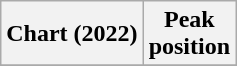<table class="wikitable plainrowheaders" style="text-align:center">
<tr>
<th scope="col">Chart (2022)</th>
<th scope="col">Peak<br>position</th>
</tr>
<tr>
</tr>
</table>
